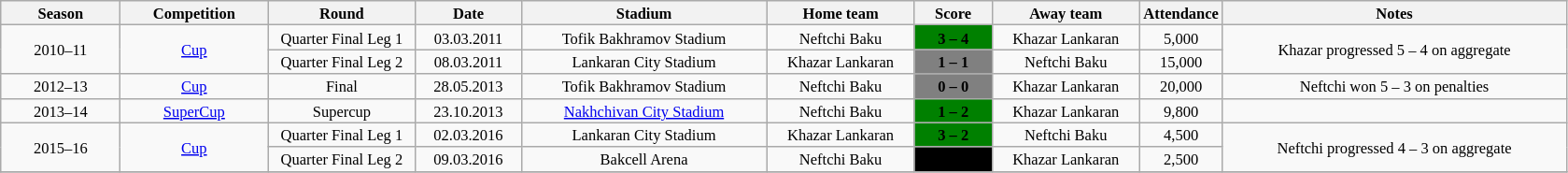<table class="wikitable" style="text-align: center; font-size: 11px">
<tr bgcolor=#f5f5f5>
<th width="80">Season</th>
<th width="100">Competition</th>
<th width="100">Round</th>
<th width="70">Date</th>
<th width="170">Stadium</th>
<th width="100">Home team</th>
<th width="50">Score</th>
<th width="100">Away team</th>
<th width="40">Attendance</th>
<th width="240">Notes</th>
</tr>
<tr>
<td rowspan=2>2010–11</td>
<td rowspan=2><a href='#'>Cup</a></td>
<td>Quarter Final Leg 1</td>
<td>03.03.2011</td>
<td>Tofik Bakhramov Stadium</td>
<td>Neftchi Baku</td>
<td bgcolor=green><span><strong>3 – 4</strong></span></td>
<td>Khazar Lankaran</td>
<td>5,000</td>
<td rowspan=2>Khazar progressed 5 – 4 on aggregate</td>
</tr>
<tr>
<td>Quarter Final Leg 2</td>
<td>08.03.2011</td>
<td>Lankaran City Stadium</td>
<td>Khazar Lankaran</td>
<td bgcolor=grey><span><strong>1 – 1</strong></span></td>
<td>Neftchi Baku</td>
<td>15,000</td>
</tr>
<tr>
<td>2012–13</td>
<td><a href='#'>Cup</a></td>
<td>Final</td>
<td>28.05.2013</td>
<td>Tofik Bakhramov Stadium</td>
<td>Neftchi Baku</td>
<td bgcolor=grey><span><strong>0 – 0</strong></span></td>
<td>Khazar Lankaran</td>
<td>20,000</td>
<td>Neftchi won 5 – 3 on penalties</td>
</tr>
<tr>
<td>2013–14</td>
<td><a href='#'>SuperCup</a></td>
<td>Supercup</td>
<td>23.10.2013</td>
<td><a href='#'>Nakhchivan City Stadium</a></td>
<td>Neftchi Baku</td>
<td bgcolor=green><span><strong>1 – 2</strong></span></td>
<td>Khazar Lankaran</td>
<td>9,800</td>
</tr>
<tr>
<td rowspan=2>2015–16</td>
<td rowspan=2><a href='#'>Cup</a></td>
<td>Quarter Final Leg 1</td>
<td>02.03.2016</td>
<td>Lankaran City Stadium</td>
<td>Khazar Lankaran</td>
<td bgcolor=green><span><strong>3 – 2</strong></span></td>
<td>Neftchi Baku</td>
<td>4,500</td>
<td rowspan=2>Neftchi progressed 4 – 3 on aggregate</td>
</tr>
<tr>
<td>Quarter Final Leg 2</td>
<td>09.03.2016</td>
<td>Bakcell Arena</td>
<td>Neftchi Baku</td>
<td bgcolor=black><span><strong>2 – 0</strong></span></td>
<td>Khazar Lankaran</td>
<td>2,500</td>
</tr>
<tr>
</tr>
</table>
